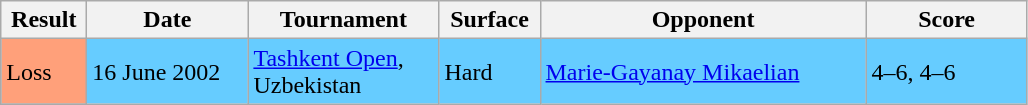<table class="wikitable">
<tr>
<th style="width:50px">Result</th>
<th style="width:100px">Date</th>
<th style="width:120px">Tournament</th>
<th style="width:60px">Surface</th>
<th style="width:210px">Opponent</th>
<th style="width:100px" class="unsortable">Score</th>
</tr>
<tr bgcolor="66CCFF">
<td bgcolor="FFA07A">Loss</td>
<td>16 June 2002</td>
<td><a href='#'>Tashkent Open</a>, <br>Uzbekistan</td>
<td>Hard</td>
<td> <a href='#'>Marie-Gayanay Mikaelian</a></td>
<td>4–6, 4–6</td>
</tr>
</table>
